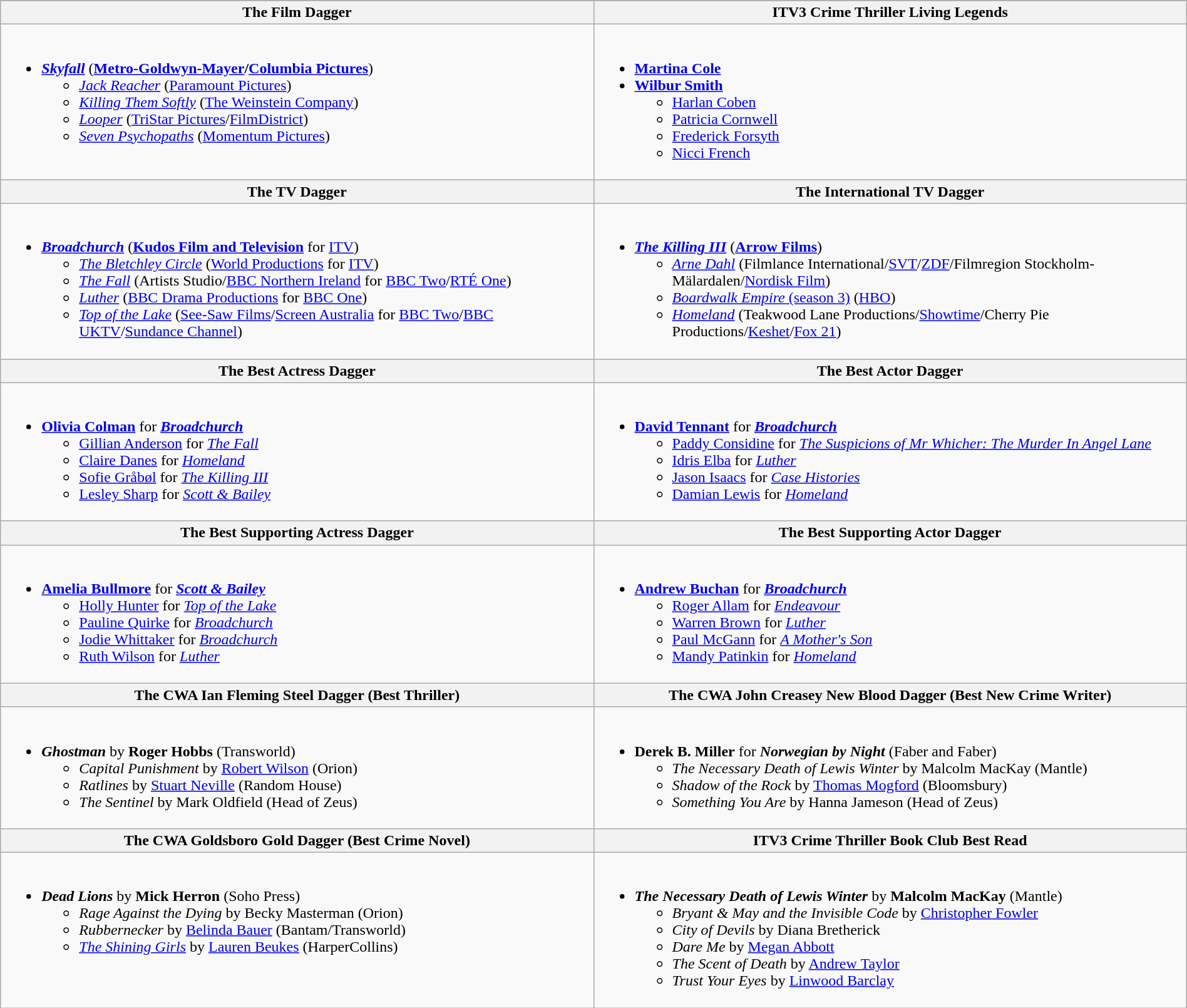<table class="wikitable" width="100%">
<tr>
</tr>
<tr>
<th width="50%">The Film Dagger</th>
<th width="50%">ITV3 Crime Thriller Living Legends</th>
</tr>
<tr>
<td valign="top"><br><ul><li><strong><em><a href='#'>Skyfall</a></em></strong> (<strong><a href='#'>Metro-Goldwyn-Mayer</a>/<a href='#'>Columbia Pictures</a></strong>)<ul><li><em><a href='#'>Jack Reacher</a></em> (<a href='#'>Paramount Pictures</a>)</li><li><em><a href='#'>Killing Them Softly</a></em> (<a href='#'>The Weinstein Company</a>)</li><li><em><a href='#'>Looper</a></em> (<a href='#'>TriStar Pictures</a>/<a href='#'>FilmDistrict</a>)</li><li><em><a href='#'>Seven Psychopaths</a></em> (<a href='#'>Momentum Pictures</a>)</li></ul></li></ul></td>
<td valign="top"><br><ul><li><strong><a href='#'>Martina Cole</a></strong></li><li><strong><a href='#'>Wilbur Smith</a></strong><ul><li><a href='#'>Harlan Coben</a></li><li><a href='#'>Patricia Cornwell</a></li><li><a href='#'>Frederick Forsyth</a></li><li><a href='#'>Nicci French</a></li></ul></li></ul></td>
</tr>
<tr>
<th width="50%">The TV Dagger</th>
<th width="50%">The International TV Dagger</th>
</tr>
<tr>
<td valign="top"><br><ul><li><strong><em><a href='#'>Broadchurch</a></em></strong> (<strong><a href='#'>Kudos Film and Television</a></strong> for <a href='#'>ITV</a>)<ul><li><em><a href='#'>The Bletchley Circle</a></em> (<a href='#'>World Productions</a> for <a href='#'>ITV</a>)</li><li><em><a href='#'>The Fall</a></em> (Artists Studio/<a href='#'>BBC Northern Ireland</a> for <a href='#'>BBC Two</a>/<a href='#'>RTÉ One</a>)</li><li><em><a href='#'>Luther</a></em> (<a href='#'>BBC Drama Productions</a> for <a href='#'>BBC One</a>)</li><li><em><a href='#'>Top of the Lake</a></em> (<a href='#'>See-Saw Films</a>/<a href='#'>Screen Australia</a> for <a href='#'>BBC Two</a>/<a href='#'>BBC UKTV</a>/<a href='#'>Sundance Channel</a>)</li></ul></li></ul></td>
<td valign="top"><br><ul><li><strong><em><a href='#'>The Killing III</a></em></strong> (<strong><a href='#'>Arrow Films</a></strong>)<ul><li><em><a href='#'>Arne Dahl</a></em> (Filmlance International/<a href='#'>SVT</a>/<a href='#'>ZDF</a>/Filmregion Stockholm-Mälardalen/<a href='#'>Nordisk Film</a>)</li><li><a href='#'><em>Boardwalk Empire</em> (season 3)</a> (<a href='#'>HBO</a>)</li><li><em><a href='#'>Homeland</a></em> (Teakwood Lane Productions/<a href='#'>Showtime</a>/Cherry Pie Productions/<a href='#'>Keshet</a>/<a href='#'>Fox 21</a>)</li></ul></li></ul></td>
</tr>
<tr>
<th width="50%">The Best Actress Dagger</th>
<th width="50%">The Best Actor Dagger</th>
</tr>
<tr>
<td valign="top"><br><ul><li><strong><a href='#'>Olivia Colman</a></strong> for <strong><em><a href='#'>Broadchurch</a></em></strong><ul><li><a href='#'>Gillian Anderson</a> for <em><a href='#'>The Fall</a></em></li><li><a href='#'>Claire Danes</a> for <em><a href='#'>Homeland</a></em></li><li><a href='#'>Sofie Gråbøl</a> for <em><a href='#'>The Killing III</a></em></li><li><a href='#'>Lesley Sharp</a> for <em><a href='#'>Scott & Bailey</a></em></li></ul></li></ul></td>
<td valign="top"><br><ul><li><strong><a href='#'>David Tennant</a></strong> for <strong><em><a href='#'>Broadchurch</a></em></strong><ul><li><a href='#'>Paddy Considine</a> for <em><a href='#'>The Suspicions of Mr Whicher: The Murder In Angel Lane</a></em></li><li><a href='#'>Idris Elba</a> for <em><a href='#'>Luther</a></em></li><li><a href='#'>Jason Isaacs</a> for <em><a href='#'>Case Histories</a></em></li><li><a href='#'>Damian Lewis</a> for <em><a href='#'>Homeland</a></em></li></ul></li></ul></td>
</tr>
<tr>
<th width="50%">The Best Supporting Actress Dagger</th>
<th width="50%">The Best Supporting Actor Dagger</th>
</tr>
<tr>
<td valign="top"><br><ul><li><strong><a href='#'>Amelia Bullmore</a></strong> for <strong><em><a href='#'>Scott & Bailey</a></em></strong><ul><li><a href='#'>Holly Hunter</a> for <em><a href='#'>Top of the Lake</a></em></li><li><a href='#'>Pauline Quirke</a> for <em><a href='#'>Broadchurch</a></em></li><li><a href='#'>Jodie Whittaker</a> for <em><a href='#'>Broadchurch</a></em></li><li><a href='#'>Ruth Wilson</a> for <em><a href='#'>Luther</a></em></li></ul></li></ul></td>
<td valign="top"><br><ul><li><strong><a href='#'>Andrew Buchan</a></strong> for <strong><em><a href='#'>Broadchurch</a></em></strong><ul><li><a href='#'>Roger Allam</a> for <em><a href='#'>Endeavour</a></em></li><li><a href='#'>Warren Brown</a> for <em><a href='#'>Luther</a></em></li><li><a href='#'>Paul McGann</a> for <em><a href='#'>A Mother's Son</a></em></li><li><a href='#'>Mandy Patinkin</a> for <em><a href='#'>Homeland</a></em></li></ul></li></ul></td>
</tr>
<tr>
<th width="50%">The CWA Ian Fleming Steel Dagger (Best Thriller)</th>
<th width="50%">The CWA John Creasey New Blood Dagger (Best New Crime Writer)</th>
</tr>
<tr>
<td valign="top"><br><ul><li><strong><em>Ghostman</em></strong> by <strong>Roger Hobbs</strong> (Transworld)<ul><li><em>Capital Punishment</em> by <a href='#'>Robert Wilson</a> (Orion)</li><li><em>Ratlines</em> by <a href='#'>Stuart Neville</a> (Random House)</li><li><em>The Sentinel</em> by Mark Oldfield (Head of Zeus)</li></ul></li></ul></td>
<td valign="top"><br><ul><li><strong>Derek B. Miller</strong> for <strong><em>Norwegian by Night</em></strong> (Faber and Faber)<ul><li><em>The Necessary Death of Lewis Winter</em> by Malcolm MacKay (Mantle)</li><li><em>Shadow of the Rock</em> by <a href='#'>Thomas Mogford</a> (Bloomsbury)</li><li><em>Something You Are</em> by Hanna Jameson (Head of Zeus)</li></ul></li></ul></td>
</tr>
<tr>
<th width="50%">The CWA Goldsboro Gold Dagger (Best Crime Novel)</th>
<th width="50%">ITV3 Crime Thriller Book Club Best Read</th>
</tr>
<tr>
<td valign="top"><br><ul><li><strong><em>Dead Lions</em></strong> by <strong>Mick Herron</strong> (Soho Press)<ul><li><em>Rage Against the Dying</em> by Becky Masterman (Orion)</li><li><em>Rubbernecker</em> by <a href='#'>Belinda Bauer</a> (Bantam/Transworld)</li><li><em><a href='#'>The Shining Girls</a></em> by <a href='#'>Lauren Beukes</a> (HarperCollins)</li></ul></li></ul></td>
<td valign="top"><br><ul><li><strong><em>The Necessary Death of Lewis Winter</em></strong> by <strong>Malcolm MacKay</strong> (Mantle)<ul><li><em>Bryant & May and the Invisible Code</em> by <a href='#'>Christopher Fowler</a></li><li><em>City of Devils</em> by Diana Bretherick</li><li><em>Dare Me</em> by <a href='#'>Megan Abbott</a></li><li><em>The Scent of Death</em> by <a href='#'>Andrew Taylor</a></li><li><em>Trust Your Eyes</em> by <a href='#'>Linwood Barclay</a></li></ul></li></ul></td>
</tr>
</table>
